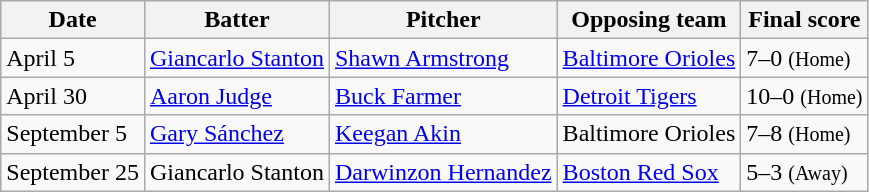<table class="wikitable">
<tr>
<th>Date</th>
<th>Batter</th>
<th>Pitcher</th>
<th>Opposing team</th>
<th>Final score</th>
</tr>
<tr>
<td>April 5</td>
<td><a href='#'>Giancarlo Stanton</a></td>
<td><a href='#'>Shawn Armstrong</a></td>
<td><a href='#'>Baltimore Orioles</a></td>
<td>7–0 <small>(Home)</small></td>
</tr>
<tr>
<td>April 30</td>
<td><a href='#'>Aaron Judge</a></td>
<td><a href='#'>Buck Farmer</a></td>
<td><a href='#'>Detroit Tigers</a></td>
<td>10–0 <small>(Home)</small></td>
</tr>
<tr>
<td>September 5</td>
<td><a href='#'>Gary Sánchez</a></td>
<td><a href='#'>Keegan Akin</a></td>
<td>Baltimore Orioles</td>
<td>7–8 <small>(Home)</small></td>
</tr>
<tr>
<td>September 25</td>
<td>Giancarlo Stanton</td>
<td><a href='#'>Darwinzon Hernandez</a></td>
<td><a href='#'>Boston Red Sox</a></td>
<td>5–3 <small>(Away)</small></td>
</tr>
</table>
